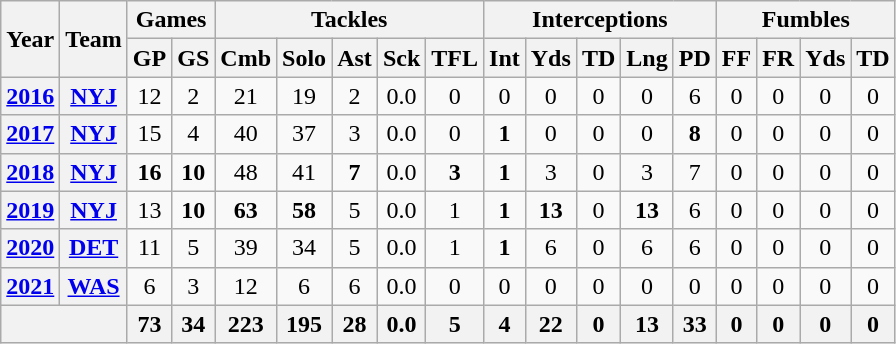<table class="wikitable" style="text-align:center">
<tr>
<th rowspan="2">Year</th>
<th rowspan="2">Team</th>
<th colspan="2">Games</th>
<th colspan="5">Tackles</th>
<th colspan="5">Interceptions</th>
<th colspan="4">Fumbles</th>
</tr>
<tr>
<th>GP</th>
<th>GS</th>
<th>Cmb</th>
<th>Solo</th>
<th>Ast</th>
<th>Sck</th>
<th>TFL</th>
<th>Int</th>
<th>Yds</th>
<th>TD</th>
<th>Lng</th>
<th>PD</th>
<th>FF</th>
<th>FR</th>
<th>Yds</th>
<th>TD</th>
</tr>
<tr>
<th><a href='#'>2016</a></th>
<th><a href='#'>NYJ</a></th>
<td>12</td>
<td>2</td>
<td>21</td>
<td>19</td>
<td>2</td>
<td>0.0</td>
<td>0</td>
<td>0</td>
<td>0</td>
<td>0</td>
<td>0</td>
<td>6</td>
<td>0</td>
<td>0</td>
<td>0</td>
<td>0</td>
</tr>
<tr>
<th><a href='#'>2017</a></th>
<th><a href='#'>NYJ</a></th>
<td>15</td>
<td>4</td>
<td>40</td>
<td>37</td>
<td>3</td>
<td>0.0</td>
<td>0</td>
<td><strong>1</strong></td>
<td>0</td>
<td>0</td>
<td>0</td>
<td><strong>8</strong></td>
<td>0</td>
<td>0</td>
<td>0</td>
<td>0</td>
</tr>
<tr>
<th><a href='#'>2018</a></th>
<th><a href='#'>NYJ</a></th>
<td><strong>16</strong></td>
<td><strong>10</strong></td>
<td>48</td>
<td>41</td>
<td><strong>7</strong></td>
<td>0.0</td>
<td><strong>3</strong></td>
<td><strong>1</strong></td>
<td>3</td>
<td>0</td>
<td>3</td>
<td>7</td>
<td>0</td>
<td>0</td>
<td>0</td>
<td>0</td>
</tr>
<tr>
<th><a href='#'>2019</a></th>
<th><a href='#'>NYJ</a></th>
<td>13</td>
<td><strong>10</strong></td>
<td><strong>63</strong></td>
<td><strong>58</strong></td>
<td>5</td>
<td>0.0</td>
<td>1</td>
<td><strong>1</strong></td>
<td><strong>13</strong></td>
<td>0</td>
<td><strong>13</strong></td>
<td>6</td>
<td>0</td>
<td>0</td>
<td>0</td>
<td>0</td>
</tr>
<tr>
<th><a href='#'>2020</a></th>
<th><a href='#'>DET</a></th>
<td>11</td>
<td>5</td>
<td>39</td>
<td>34</td>
<td>5</td>
<td>0.0</td>
<td>1</td>
<td><strong>1</strong></td>
<td>6</td>
<td>0</td>
<td>6</td>
<td>6</td>
<td>0</td>
<td>0</td>
<td>0</td>
<td>0</td>
</tr>
<tr>
<th><a href='#'>2021</a></th>
<th><a href='#'>WAS</a></th>
<td>6</td>
<td>3</td>
<td>12</td>
<td>6</td>
<td>6</td>
<td>0.0</td>
<td>0</td>
<td>0</td>
<td>0</td>
<td>0</td>
<td>0</td>
<td>0</td>
<td>0</td>
<td>0</td>
<td>0</td>
<td>0</td>
</tr>
<tr>
<th colspan="2"></th>
<th>73</th>
<th>34</th>
<th>223</th>
<th>195</th>
<th>28</th>
<th>0.0</th>
<th>5</th>
<th>4</th>
<th>22</th>
<th>0</th>
<th>13</th>
<th>33</th>
<th>0</th>
<th>0</th>
<th>0</th>
<th>0</th>
</tr>
</table>
